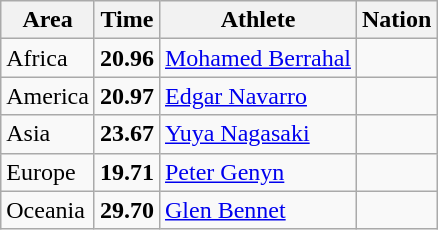<table class="wikitable">
<tr>
<th>Area</th>
<th>Time</th>
<th>Athlete</th>
<th>Nation</th>
</tr>
<tr>
<td>Africa</td>
<td><strong>20.96</strong></td>
<td><a href='#'>Mohamed Berrahal</a></td>
<td></td>
</tr>
<tr>
<td>America</td>
<td><strong>20.97</strong></td>
<td><a href='#'>Edgar Navarro</a></td>
<td></td>
</tr>
<tr>
<td>Asia</td>
<td><strong>23.67</strong></td>
<td><a href='#'>Yuya Nagasaki</a></td>
<td></td>
</tr>
<tr>
<td>Europe</td>
<td><strong>19.71</strong> </td>
<td><a href='#'>Peter Genyn</a></td>
<td></td>
</tr>
<tr>
<td>Oceania</td>
<td><strong>29.70</strong></td>
<td><a href='#'>Glen Bennet</a></td>
<td></td>
</tr>
</table>
